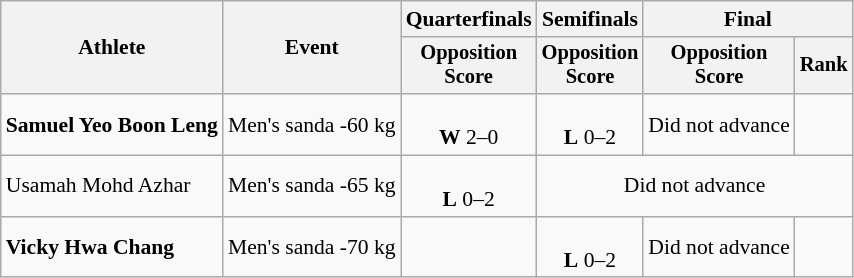<table class=wikitable style="font-size:90%; text-align:center">
<tr>
<th rowspan="2">Athlete</th>
<th rowspan="2">Event</th>
<th>Quarterfinals</th>
<th>Semifinals</th>
<th colspan="2">Final</th>
</tr>
<tr style="font-size:95%", align="center">
<th>Opposition<br>Score</th>
<th>Opposition<br>Score</th>
<th>Opposition<br>Score</th>
<th>Rank</th>
</tr>
<tr align="center">
<td align=left><strong>Samuel Yeo Boon Leng</strong></td>
<td align=left>Men's sanda -60 kg</td>
<td><br><strong>W</strong> 2–0</td>
<td><br><strong>L</strong> 0–2</td>
<td>Did not advance</td>
<td></td>
</tr>
<tr align="center">
<td align=left>Usamah Mohd Azhar</td>
<td align=left>Men's sanda -65 kg</td>
<td><br><strong>L</strong> 0–2</td>
<td colspan=3>Did not advance</td>
</tr>
<tr align="center">
<td align=left><strong>Vicky Hwa Chang</strong></td>
<td align=left>Men's sanda -70 kg</td>
<td></td>
<td><br><strong>L</strong> 0–2</td>
<td>Did not advance</td>
<td></td>
</tr>
</table>
